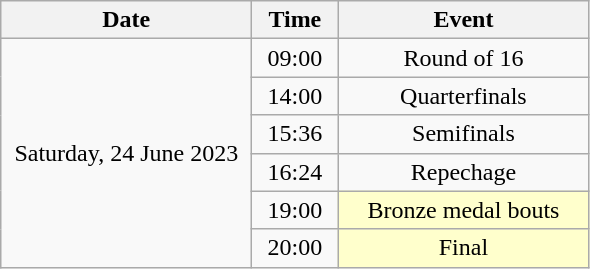<table class = "wikitable" style="text-align:center;">
<tr>
<th width=160>Date</th>
<th width=50>Time</th>
<th width=160>Event</th>
</tr>
<tr>
<td rowspan=6>Saturday, 24 June 2023</td>
<td>09:00</td>
<td>Round of 16</td>
</tr>
<tr>
<td>14:00</td>
<td>Quarterfinals</td>
</tr>
<tr>
<td>15:36</td>
<td>Semifinals</td>
</tr>
<tr>
<td>16:24</td>
<td>Repechage</td>
</tr>
<tr>
<td>19:00</td>
<td bgcolor=ffffcc>Bronze medal bouts</td>
</tr>
<tr>
<td>20:00</td>
<td bgcolor=ffffcc>Final</td>
</tr>
</table>
